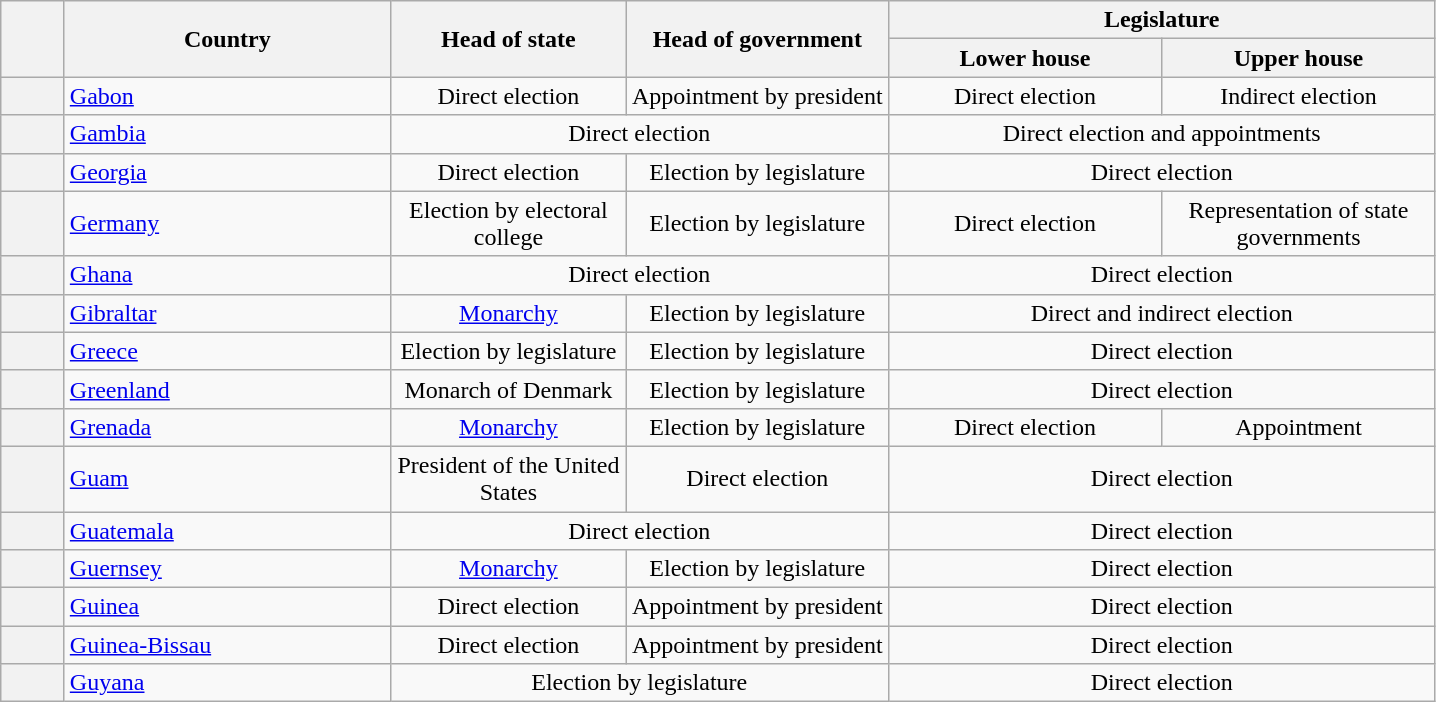<table class="wikitable" style="text-align:center">
<tr>
<th width=35 rowspan=2></th>
<th width=210 rowspan=2>Country</th>
<th width=150 rowspan=2>Head of state</th>
<th rowspan="2">Head of government</th>
<th colspan=2>Legislature</th>
</tr>
<tr>
<th width=175>Lower house</th>
<th width=175>Upper house</th>
</tr>
<tr>
<th></th>
<td style="text-align:left"><a href='#'>Gabon</a></td>
<td>Direct election</td>
<td>Appointment by president</td>
<td>Direct election</td>
<td>Indirect election</td>
</tr>
<tr>
<th></th>
<td style="text-align:left"><a href='#'>Gambia</a></td>
<td colspan=2>Direct election</td>
<td colspan=2>Direct election and appointments</td>
</tr>
<tr>
<th></th>
<td style="text-align:left"><a href='#'>Georgia</a></td>
<td>Direct election</td>
<td>Election by legislature</td>
<td colspan=2>Direct election</td>
</tr>
<tr>
<th></th>
<td style="text-align:left"><a href='#'>Germany</a></td>
<td>Election by electoral college</td>
<td>Election by legislature</td>
<td>Direct election</td>
<td>Representation of state governments</td>
</tr>
<tr>
<th></th>
<td style="text-align:left"><a href='#'>Ghana</a></td>
<td colspan=2>Direct election</td>
<td colspan=2>Direct election</td>
</tr>
<tr>
<th></th>
<td style="text-align:left"><a href='#'>Gibraltar</a></td>
<td><a href='#'>Monarchy</a></td>
<td>Election by legislature</td>
<td colspan=2>Direct and indirect election</td>
</tr>
<tr>
<th></th>
<td style="text-align:left"><a href='#'>Greece</a></td>
<td>Election by legislature</td>
<td>Election by legislature</td>
<td colspan=2>Direct election</td>
</tr>
<tr>
<th></th>
<td style="text-align:left"><a href='#'>Greenland</a></td>
<td>Monarch of Denmark</td>
<td>Election by legislature</td>
<td colspan=2>Direct election</td>
</tr>
<tr>
<th></th>
<td style="text-align:left"><a href='#'>Grenada</a></td>
<td><a href='#'>Monarchy</a></td>
<td>Election by legislature</td>
<td>Direct election</td>
<td>Appointment</td>
</tr>
<tr>
<th></th>
<td style="text-align:left"><a href='#'>Guam</a></td>
<td>President of the United States</td>
<td>Direct election</td>
<td colspan=2>Direct election</td>
</tr>
<tr>
<th></th>
<td style="text-align:left"><a href='#'>Guatemala</a></td>
<td colspan=2>Direct election</td>
<td colspan=2>Direct election</td>
</tr>
<tr>
<th></th>
<td style="text-align:left"><a href='#'>Guernsey</a></td>
<td><a href='#'>Monarchy</a></td>
<td>Election by legislature</td>
<td colspan=2>Direct election</td>
</tr>
<tr>
<th></th>
<td style="text-align:left"><a href='#'>Guinea</a></td>
<td>Direct election</td>
<td>Appointment by president</td>
<td colspan=2>Direct election</td>
</tr>
<tr>
<th></th>
<td style="text-align:left"><a href='#'>Guinea-Bissau</a></td>
<td>Direct election</td>
<td>Appointment by president</td>
<td colspan=2>Direct election</td>
</tr>
<tr>
<th></th>
<td style="text-align:left"><a href='#'>Guyana</a></td>
<td colspan=2>Election by legislature</td>
<td colspan=2>Direct election</td>
</tr>
</table>
